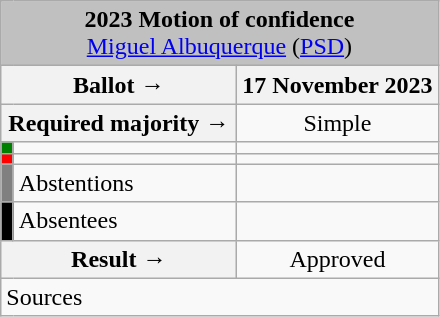<table class="wikitable" style="text-align:center;">
<tr>
<td colspan="4" align="center" bgcolor="#C0C0C0"><strong>2023 Motion of confidence</strong><br><a href='#'>Miguel Albuquerque</a> (<a href='#'>PSD</a>)</td>
</tr>
<tr>
<th colspan="2" style="width:150px;">Ballot →</th>
<th>17 November 2023</th>
</tr>
<tr>
<th colspan="2">Required majority →</th>
<td>Simple</td>
</tr>
<tr>
<th style="color:inherit;background:green;"></th>
<td style="text-align:left;"></td>
<td></td>
</tr>
<tr>
<th style="width:1px; background:red;"></th>
<td style="text-align:left;"></td>
<td></td>
</tr>
<tr>
<th style="color:inherit;background:gray;"></th>
<td style="text-align:left;">Abstentions</td>
<td></td>
</tr>
<tr>
<th style="color:inherit;background:black;"></th>
<td style="text-align:left;">Absentees</td>
<td></td>
</tr>
<tr>
<th colspan="2">Result →</th>
<td>Approved </td>
</tr>
<tr>
<td style="text-align:left;" colspan="4">Sources</td>
</tr>
</table>
